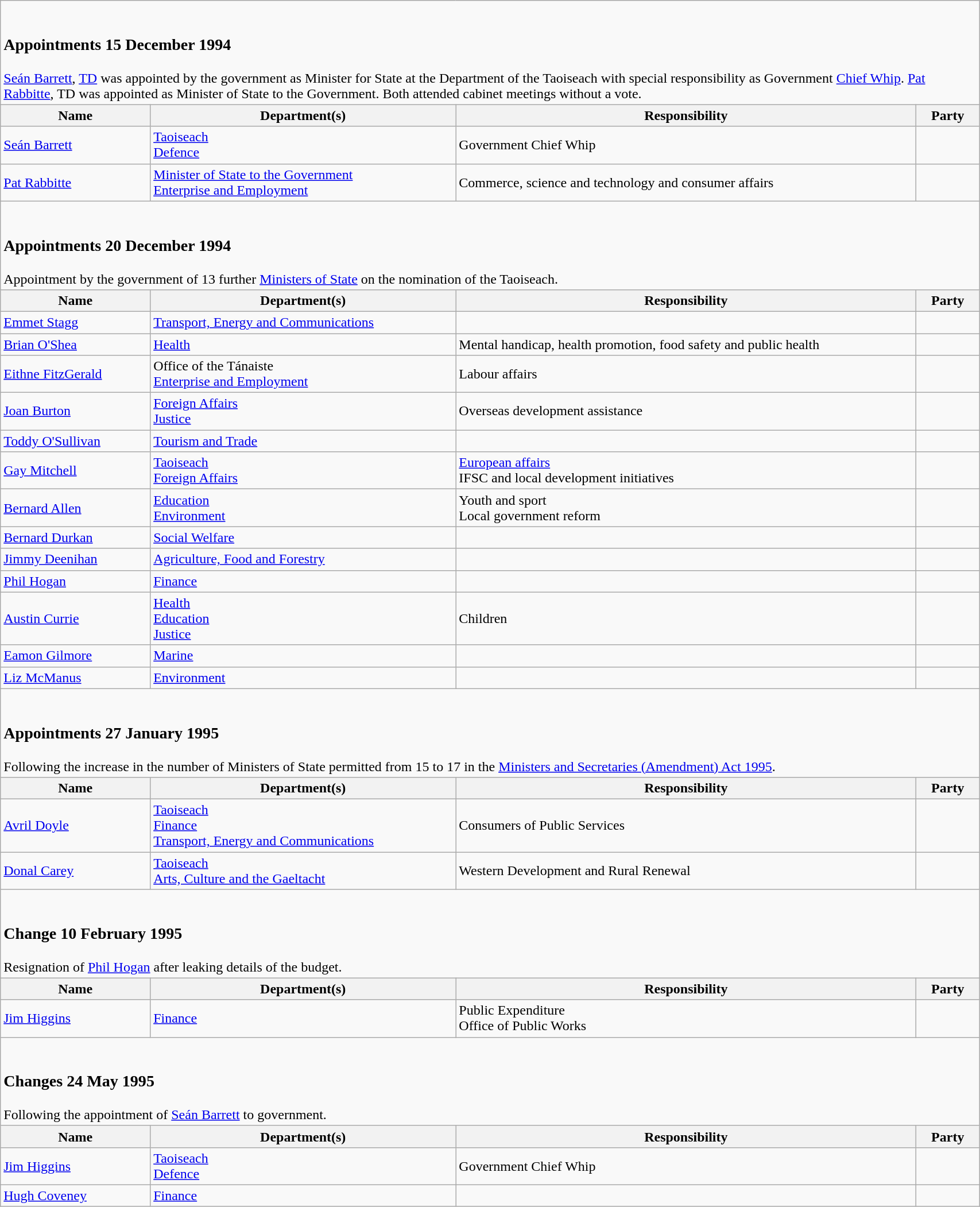<table class="wikitable" width="90%">
<tr>
<td colspan="5"><br><h3>Appointments 15 December 1994</h3><a href='#'>Seán Barrett</a>, <a href='#'>TD</a> was appointed by the government as Minister for State at the Department of the Taoiseach with special responsibility as Government <a href='#'>Chief Whip</a>. <a href='#'>Pat Rabbitte</a>, TD was appointed as Minister of State to the Government. Both attended cabinet meetings without a vote.</td>
</tr>
<tr>
<th>Name</th>
<th>Department(s)</th>
<th>Responsibility</th>
<th colspan="2">Party</th>
</tr>
<tr>
<td><a href='#'>Seán Barrett</a></td>
<td><a href='#'>Taoiseach</a><br><a href='#'>Defence</a></td>
<td>Government Chief Whip</td>
<td></td>
</tr>
<tr>
<td><a href='#'>Pat Rabbitte</a></td>
<td><a href='#'>Minister of State to the Government</a><br><a href='#'>Enterprise and Employment</a></td>
<td>Commerce, science and technology and consumer affairs</td>
<td></td>
</tr>
<tr>
<td colspan="5"><br><h3>Appointments 20 December 1994</h3>Appointment by the government of 13 further <a href='#'>Ministers of State</a> on the nomination of the Taoiseach.</td>
</tr>
<tr>
<th>Name</th>
<th>Department(s)</th>
<th>Responsibility</th>
<th colspan="2">Party</th>
</tr>
<tr>
<td><a href='#'>Emmet Stagg</a></td>
<td><a href='#'>Transport, Energy and Communications</a></td>
<td></td>
<td></td>
</tr>
<tr>
<td><a href='#'>Brian O'Shea</a></td>
<td><a href='#'>Health</a></td>
<td>Mental handicap, health promotion, food safety and public health</td>
<td></td>
</tr>
<tr>
<td><a href='#'>Eithne FitzGerald</a></td>
<td>Office of the Tánaiste<br><a href='#'>Enterprise and Employment</a></td>
<td>Labour affairs</td>
<td></td>
</tr>
<tr>
<td><a href='#'>Joan Burton</a></td>
<td><a href='#'>Foreign Affairs</a><br><a href='#'>Justice</a></td>
<td>Overseas development assistance</td>
<td></td>
</tr>
<tr>
<td><a href='#'>Toddy O'Sullivan</a></td>
<td><a href='#'>Tourism and Trade</a></td>
<td></td>
<td></td>
</tr>
<tr>
<td><a href='#'>Gay Mitchell</a></td>
<td><a href='#'>Taoiseach</a><br><a href='#'>Foreign Affairs</a></td>
<td><a href='#'>European affairs</a><br>IFSC and local development initiatives</td>
<td></td>
</tr>
<tr>
<td><a href='#'>Bernard Allen</a></td>
<td><a href='#'>Education</a><br><a href='#'>Environment</a></td>
<td>Youth and sport<br>Local government reform</td>
<td></td>
</tr>
<tr>
<td><a href='#'>Bernard Durkan</a></td>
<td><a href='#'>Social Welfare</a></td>
<td></td>
<td></td>
</tr>
<tr>
<td><a href='#'>Jimmy Deenihan</a></td>
<td><a href='#'>Agriculture, Food and Forestry</a></td>
<td></td>
<td></td>
</tr>
<tr>
<td><a href='#'>Phil Hogan</a></td>
<td><a href='#'>Finance</a></td>
<td></td>
<td></td>
</tr>
<tr>
<td><a href='#'>Austin Currie</a></td>
<td><a href='#'>Health</a><br><a href='#'>Education</a><br><a href='#'>Justice</a></td>
<td>Children</td>
<td></td>
</tr>
<tr>
<td><a href='#'>Eamon Gilmore</a></td>
<td><a href='#'>Marine</a></td>
<td></td>
<td></td>
</tr>
<tr>
<td><a href='#'>Liz McManus</a></td>
<td><a href='#'>Environment</a></td>
<td></td>
<td></td>
</tr>
<tr>
<td colspan="5"><br><h3>Appointments 27 January 1995</h3>Following the increase in the number of Ministers of State permitted from 15 to 17 in the <a href='#'>Ministers and Secretaries (Amendment) Act 1995</a>.</td>
</tr>
<tr>
<th>Name</th>
<th>Department(s)</th>
<th>Responsibility</th>
<th colspan="2">Party</th>
</tr>
<tr>
<td><a href='#'>Avril Doyle</a></td>
<td><a href='#'>Taoiseach</a><br><a href='#'>Finance</a><br><a href='#'>Transport, Energy and Communications</a></td>
<td>Consumers of Public Services</td>
<td></td>
</tr>
<tr>
<td><a href='#'>Donal Carey</a></td>
<td><a href='#'>Taoiseach</a><br><a href='#'>Arts, Culture and the Gaeltacht</a></td>
<td>Western Development and Rural Renewal</td>
<td></td>
</tr>
<tr>
<td colspan="5"><br><h3>Change 10 February 1995</h3>Resignation of <a href='#'>Phil Hogan</a> after leaking details of the budget.</td>
</tr>
<tr>
<th>Name</th>
<th>Department(s)</th>
<th>Responsibility</th>
<th colspan="2">Party</th>
</tr>
<tr>
<td><a href='#'>Jim Higgins</a></td>
<td><a href='#'>Finance</a></td>
<td>Public Expenditure<br>Office of Public Works</td>
<td></td>
</tr>
<tr>
<td colspan="5"><br><h3>Changes 24 May 1995</h3>Following the appointment of <a href='#'>Seán Barrett</a> to government.</td>
</tr>
<tr>
<th>Name</th>
<th>Department(s)</th>
<th>Responsibility</th>
<th colspan="2">Party</th>
</tr>
<tr>
<td><a href='#'>Jim Higgins</a></td>
<td><a href='#'>Taoiseach</a><br><a href='#'>Defence</a></td>
<td>Government Chief Whip</td>
<td></td>
</tr>
<tr>
<td><a href='#'>Hugh Coveney</a></td>
<td><a href='#'>Finance</a></td>
<td></td>
<td></td>
</tr>
</table>
